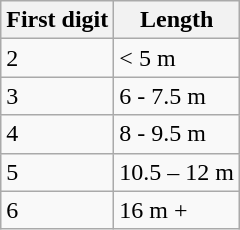<table class="wikitable">
<tr>
<th>First digit</th>
<th>Length</th>
</tr>
<tr>
<td>2</td>
<td>< 5 m</td>
</tr>
<tr>
<td>3</td>
<td>6 - 7.5 m</td>
</tr>
<tr>
<td>4</td>
<td>8 - 9.5 m</td>
</tr>
<tr>
<td>5</td>
<td>10.5 – 12 m</td>
</tr>
<tr>
<td>6</td>
<td>16 m +</td>
</tr>
</table>
